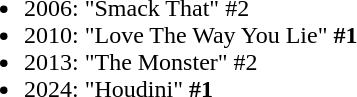<table border="0">
<tr>
<td><div><br><table>
<tr>
<td valign=top><br><ul><li>2006: "Smack That" #2</li><li>2010: "Love The Way You Lie" <strong>#1</strong></li><li>2013: "The Monster" #2</li><li>2024: "Houdini" <strong>#1</strong></li></ul></td>
</tr>
</table>
</div></td>
</tr>
</table>
